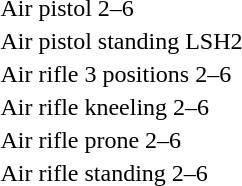<table>
<tr>
<td>Air pistol 2–6<br></td>
<td></td>
<td></td>
<td></td>
</tr>
<tr>
<td>Air pistol standing LSH2<br></td>
<td></td>
<td></td>
<td></td>
</tr>
<tr>
<td>Air rifle 3 positions 2–6<br></td>
<td></td>
<td></td>
<td></td>
</tr>
<tr>
<td>Air rifle kneeling 2–6<br></td>
<td></td>
<td></td>
<td></td>
</tr>
<tr>
<td>Air rifle prone 2–6<br></td>
<td></td>
<td></td>
<td></td>
</tr>
<tr>
<td>Air rifle standing 2–6<br></td>
<td></td>
<td></td>
<td></td>
</tr>
</table>
